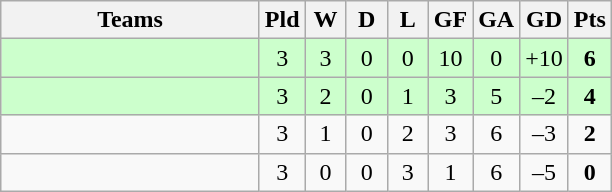<table class="wikitable" style="text-align: center;">
<tr>
<th width=165>Teams</th>
<th width=20>Pld</th>
<th width=20>W</th>
<th width=20>D</th>
<th width=20>L</th>
<th width=20>GF</th>
<th width=20>GA</th>
<th width=20>GD</th>
<th width=20>Pts</th>
</tr>
<tr align=center style="background:#ccffcc;">
<td style="text-align:left;"></td>
<td>3</td>
<td>3</td>
<td>0</td>
<td>0</td>
<td>10</td>
<td>0</td>
<td>+10</td>
<td><strong>6</strong></td>
</tr>
<tr align=center style="background:#ccffcc;">
<td style="text-align:left;"></td>
<td>3</td>
<td>2</td>
<td>0</td>
<td>1</td>
<td>3</td>
<td>5</td>
<td>–2</td>
<td><strong>4</strong></td>
</tr>
<tr align=center>
<td style="text-align:left;"></td>
<td>3</td>
<td>1</td>
<td>0</td>
<td>2</td>
<td>3</td>
<td>6</td>
<td>–3</td>
<td><strong>2</strong></td>
</tr>
<tr align=center>
<td style="text-align:left;"></td>
<td>3</td>
<td>0</td>
<td>0</td>
<td>3</td>
<td>1</td>
<td>6</td>
<td>–5</td>
<td><strong>0</strong></td>
</tr>
</table>
